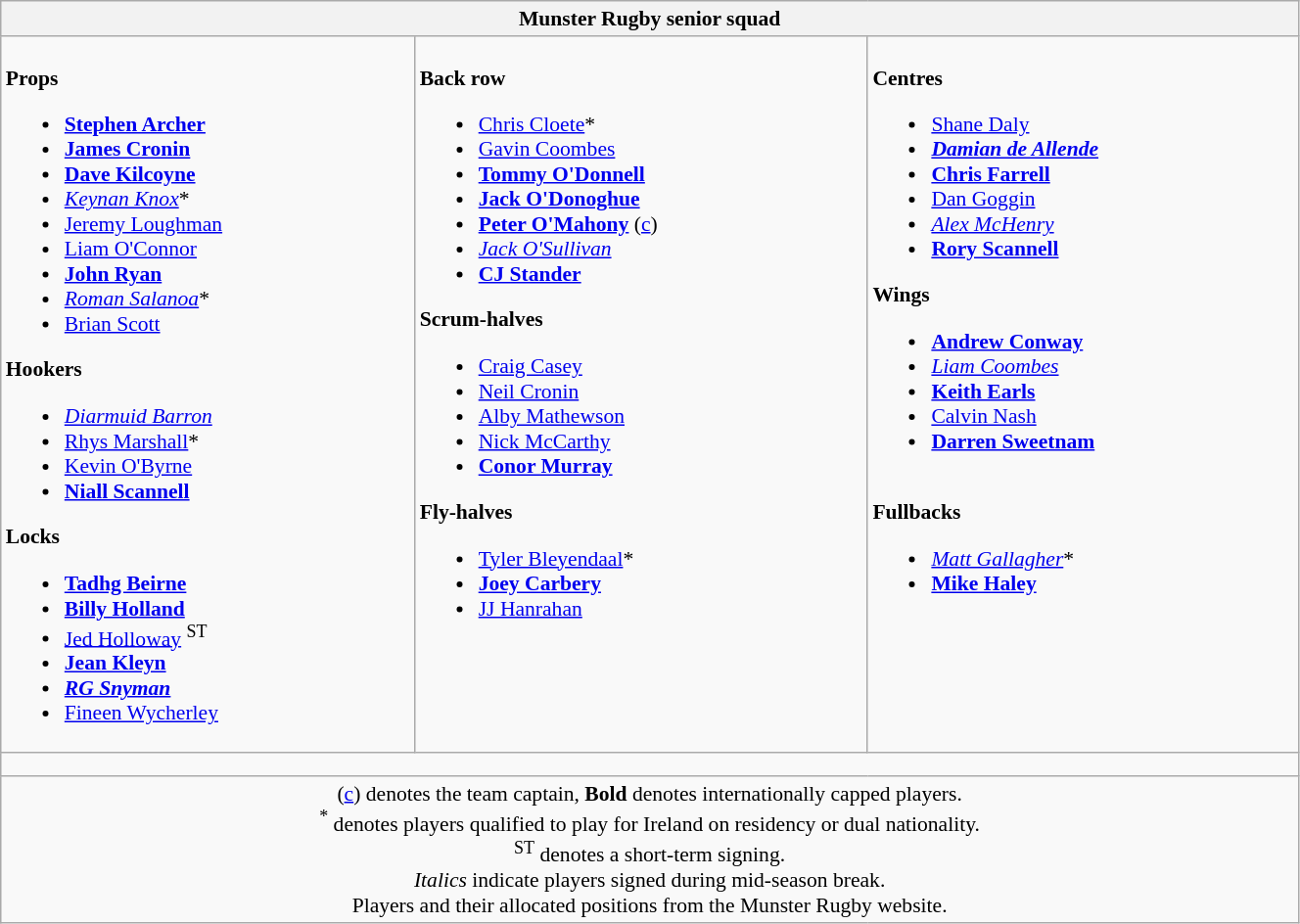<table class="wikitable" style="text-align:left; font-size:90%; width:70%">
<tr>
<th colspan="100%">Munster Rugby senior squad</th>
</tr>
<tr valign="top">
<td><br><strong>Props</strong><ul><li> <strong><a href='#'>Stephen Archer</a></strong></li><li> <strong><a href='#'>James Cronin</a></strong></li><li> <strong><a href='#'>Dave Kilcoyne</a></strong></li><li> <em><a href='#'>Keynan Knox</a></em>*</li><li> <a href='#'>Jeremy Loughman</a></li><li> <a href='#'>Liam O'Connor</a></li><li> <strong><a href='#'>John Ryan</a></strong></li><li> <em><a href='#'>Roman Salanoa</a></em>*</li><li> <a href='#'>Brian Scott</a></li></ul><strong>Hookers</strong><ul><li> <em><a href='#'>Diarmuid Barron</a></em></li><li> <a href='#'>Rhys Marshall</a>*</li><li> <a href='#'>Kevin O'Byrne</a></li><li> <strong><a href='#'>Niall Scannell</a></strong></li></ul><strong>Locks</strong><ul><li> <strong><a href='#'>Tadhg Beirne</a></strong></li><li> <strong><a href='#'>Billy Holland</a></strong></li><li> <a href='#'>Jed Holloway</a> <sup>ST</sup></li><li> <strong><a href='#'>Jean Kleyn</a></strong></li><li> <strong><em><a href='#'>RG Snyman</a></em></strong></li><li> <a href='#'>Fineen Wycherley</a></li></ul></td>
<td><br><strong>Back row</strong><ul><li> <a href='#'>Chris Cloete</a>*</li><li> <a href='#'>Gavin Coombes</a></li><li> <strong><a href='#'>Tommy O'Donnell</a></strong></li><li> <strong><a href='#'>Jack O'Donoghue</a></strong></li><li> <strong><a href='#'>Peter O'Mahony</a></strong> (<a href='#'>c</a>)</li><li> <em><a href='#'>Jack O'Sullivan</a></em></li><li> <strong><a href='#'>CJ Stander</a></strong></li></ul><strong>Scrum-halves</strong><ul><li> <a href='#'>Craig Casey</a></li><li> <a href='#'>Neil Cronin</a></li><li> <a href='#'>Alby Mathewson</a></li><li> <a href='#'>Nick McCarthy</a></li><li> <strong><a href='#'>Conor Murray</a></strong></li></ul><strong>Fly-halves</strong><ul><li> <a href='#'>Tyler Bleyendaal</a>*</li><li> <strong><a href='#'>Joey Carbery</a></strong></li><li> <a href='#'>JJ Hanrahan</a></li></ul></td>
<td><br><strong>Centres</strong><ul><li> <a href='#'>Shane Daly</a></li><li> <strong><em><a href='#'>Damian de Allende</a></em></strong></li><li> <strong><a href='#'>Chris Farrell</a></strong></li><li> <a href='#'>Dan Goggin</a></li><li> <em><a href='#'>Alex McHenry</a></em></li><li> <strong><a href='#'>Rory Scannell</a></strong></li></ul><strong>Wings</strong><ul><li> <strong><a href='#'>Andrew Conway</a></strong></li><li> <em><a href='#'>Liam Coombes</a></em></li><li> <strong><a href='#'>Keith Earls</a></strong></li><li> <a href='#'>Calvin Nash</a></li><li> <strong><a href='#'>Darren Sweetnam</a></strong></li></ul><br><strong>Fullbacks</strong><ul><li> <em><a href='#'>Matt Gallagher</a></em>*</li><li> <strong><a href='#'>Mike Haley</a></strong></li></ul></td>
</tr>
<tr>
<td colspan="100%" style="height: 10px;"></td>
</tr>
<tr>
<td colspan="100%" style="text-align:center;">(<a href='#'>c</a>) denotes the team captain, <strong>Bold</strong> denotes internationally capped players. <br> <sup>*</sup> denotes players qualified to play for Ireland on residency or dual nationality. <br> <sup>ST</sup> denotes a short-term signing.<br> <em>Italics</em> indicate players signed during mid-season break.<br> Players and their allocated positions from the Munster Rugby website.</td>
</tr>
</table>
